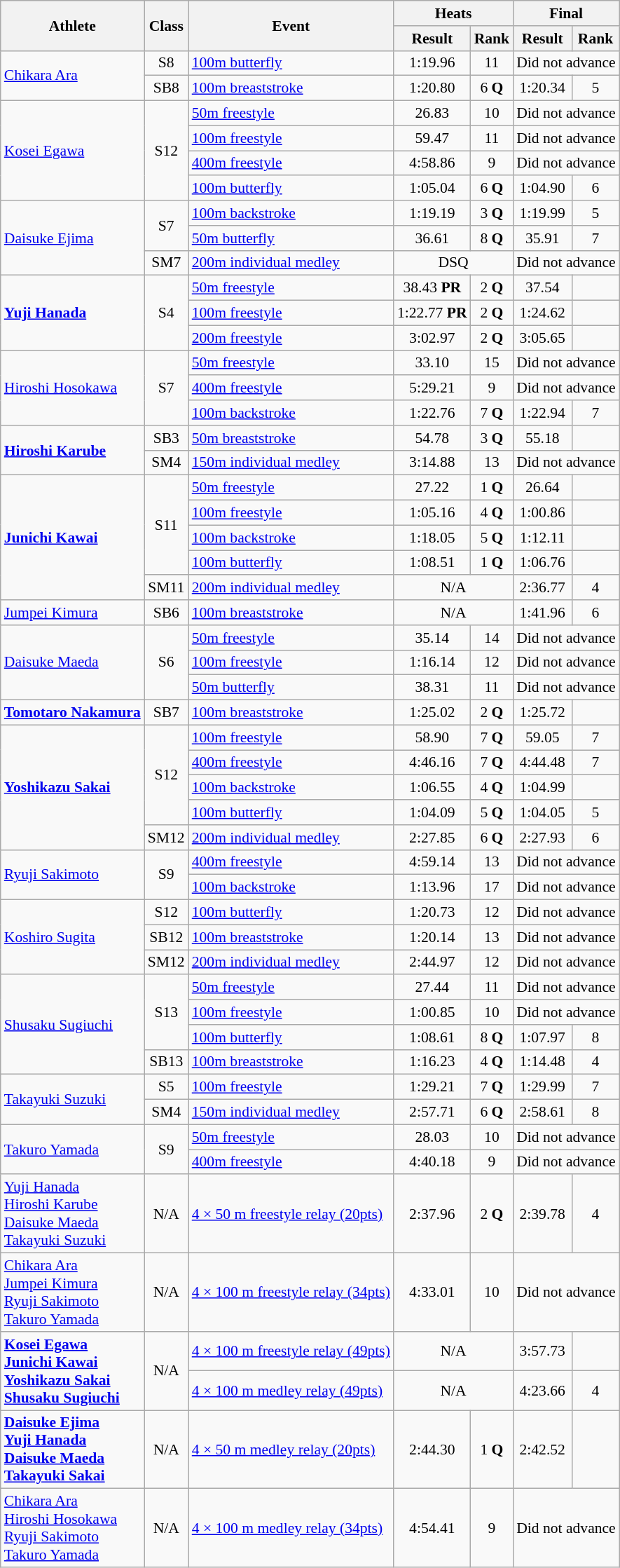<table class=wikitable style="font-size:90%">
<tr>
<th rowspan="2">Athlete</th>
<th rowspan="2">Class</th>
<th rowspan="2">Event</th>
<th colspan="2">Heats</th>
<th colspan="2">Final</th>
</tr>
<tr>
<th>Result</th>
<th>Rank</th>
<th>Result</th>
<th>Rank</th>
</tr>
<tr>
<td rowspan="2"><a href='#'>Chikara Ara</a></td>
<td style="text-align:center;">S8</td>
<td><a href='#'>100m butterfly</a></td>
<td style="text-align:center;">1:19.96</td>
<td style="text-align:center;">11</td>
<td style="text-align:center;" colspan="2">Did not advance</td>
</tr>
<tr>
<td style="text-align:center;">SB8</td>
<td><a href='#'>100m breaststroke</a></td>
<td style="text-align:center;">1:20.80</td>
<td style="text-align:center;">6 <strong>Q</strong></td>
<td style="text-align:center;">1:20.34</td>
<td style="text-align:center;">5</td>
</tr>
<tr>
<td rowspan="4"><a href='#'>Kosei Egawa</a></td>
<td rowspan="4" style="text-align:center;">S12</td>
<td><a href='#'>50m freestyle</a></td>
<td style="text-align:center;">26.83</td>
<td style="text-align:center;">10</td>
<td style="text-align:center;" colspan="2">Did not advance</td>
</tr>
<tr>
<td><a href='#'>100m freestyle</a></td>
<td style="text-align:center;">59.47</td>
<td style="text-align:center;">11</td>
<td style="text-align:center;" colspan="2">Did not advance</td>
</tr>
<tr>
<td><a href='#'>400m freestyle</a></td>
<td style="text-align:center;">4:58.86</td>
<td style="text-align:center;">9</td>
<td style="text-align:center;" colspan="2">Did not advance</td>
</tr>
<tr>
<td><a href='#'>100m butterfly</a></td>
<td style="text-align:center;">1:05.04</td>
<td style="text-align:center;">6 <strong>Q</strong></td>
<td style="text-align:center;">1:04.90</td>
<td style="text-align:center;">6</td>
</tr>
<tr>
<td rowspan="3"><a href='#'>Daisuke Ejima</a></td>
<td rowspan="2" style="text-align:center;">S7</td>
<td><a href='#'>100m backstroke</a></td>
<td style="text-align:center;">1:19.19</td>
<td style="text-align:center;">3 <strong>Q</strong></td>
<td style="text-align:center;">1:19.99</td>
<td style="text-align:center;">5</td>
</tr>
<tr>
<td><a href='#'>50m butterfly</a></td>
<td style="text-align:center;">36.61</td>
<td style="text-align:center;">8 <strong>Q</strong></td>
<td style="text-align:center;">35.91</td>
<td style="text-align:center;">7</td>
</tr>
<tr>
<td style="text-align:center;">SM7</td>
<td><a href='#'>200m individual medley</a></td>
<td style="text-align:center;" colspan="2">DSQ</td>
<td style="text-align:center;" colspan="2">Did not advance</td>
</tr>
<tr>
<td rowspan="3"><strong><a href='#'>Yuji Hanada</a></strong></td>
<td rowspan="3" style="text-align:center;">S4</td>
<td><a href='#'>50m freestyle</a></td>
<td style="text-align:center;">38.43 <strong>PR</strong></td>
<td style="text-align:center;">2 <strong>Q</strong></td>
<td style="text-align:center;">37.54</td>
<td style="text-align:center;"></td>
</tr>
<tr>
<td><a href='#'>100m freestyle</a></td>
<td style="text-align:center;">1:22.77 <strong>PR</strong></td>
<td style="text-align:center;">2 <strong>Q</strong></td>
<td style="text-align:center;">1:24.62</td>
<td style="text-align:center;"></td>
</tr>
<tr>
<td><a href='#'>200m freestyle</a></td>
<td style="text-align:center;">3:02.97</td>
<td style="text-align:center;">2 <strong>Q</strong></td>
<td style="text-align:center;">3:05.65</td>
<td style="text-align:center;"></td>
</tr>
<tr>
<td rowspan="3"><a href='#'>Hiroshi Hosokawa</a></td>
<td rowspan="3" style="text-align:center;">S7</td>
<td><a href='#'>50m freestyle</a></td>
<td style="text-align:center;">33.10</td>
<td style="text-align:center;">15</td>
<td style="text-align:center;" colspan="2">Did not advance</td>
</tr>
<tr>
<td><a href='#'>400m freestyle</a></td>
<td style="text-align:center;">5:29.21</td>
<td style="text-align:center;">9</td>
<td style="text-align:center;" colspan="2">Did not advance</td>
</tr>
<tr>
<td><a href='#'>100m backstroke</a></td>
<td style="text-align:center;">1:22.76</td>
<td style="text-align:center;">7 <strong>Q</strong></td>
<td style="text-align:center;">1:22.94</td>
<td style="text-align:center;">7</td>
</tr>
<tr>
<td rowspan="2"><strong><a href='#'>Hiroshi Karube</a></strong></td>
<td style="text-align:center;">SB3</td>
<td><a href='#'>50m breaststroke</a></td>
<td style="text-align:center;">54.78</td>
<td style="text-align:center;">3 <strong>Q</strong></td>
<td style="text-align:center;">55.18</td>
<td style="text-align:center;"></td>
</tr>
<tr>
<td style="text-align:center;">SM4</td>
<td><a href='#'>150m individual medley</a></td>
<td style="text-align:center;">3:14.88</td>
<td style="text-align:center;">13</td>
<td style="text-align:center;" colspan="2">Did not advance</td>
</tr>
<tr>
<td rowspan="5"><strong><a href='#'>Junichi Kawai</a></strong></td>
<td rowspan="4" style="text-align:center;">S11</td>
<td><a href='#'>50m freestyle</a></td>
<td style="text-align:center;">27.22</td>
<td style="text-align:center;">1 <strong>Q</strong></td>
<td style="text-align:center;">26.64</td>
<td style="text-align:center;"></td>
</tr>
<tr>
<td><a href='#'>100m freestyle</a></td>
<td style="text-align:center;">1:05.16</td>
<td style="text-align:center;">4 <strong>Q</strong></td>
<td style="text-align:center;">1:00.86</td>
<td style="text-align:center;"></td>
</tr>
<tr>
<td><a href='#'>100m backstroke</a></td>
<td style="text-align:center;">1:18.05</td>
<td style="text-align:center;">5 <strong>Q</strong></td>
<td style="text-align:center;">1:12.11</td>
<td style="text-align:center;"></td>
</tr>
<tr>
<td><a href='#'>100m butterfly</a></td>
<td style="text-align:center;">1:08.51</td>
<td style="text-align:center;">1 <strong>Q</strong></td>
<td style="text-align:center;">1:06.76</td>
<td style="text-align:center;"></td>
</tr>
<tr>
<td style="text-align:center;">SM11</td>
<td><a href='#'>200m individual medley</a></td>
<td style="text-align:center;" colspan="2">N/A</td>
<td style="text-align:center;">2:36.77</td>
<td style="text-align:center;">4</td>
</tr>
<tr>
<td><a href='#'>Jumpei Kimura</a></td>
<td style="text-align:center;">SB6</td>
<td><a href='#'>100m breaststroke</a></td>
<td style="text-align:center;" colspan="2">N/A</td>
<td style="text-align:center;">1:41.96</td>
<td style="text-align:center;">6</td>
</tr>
<tr>
<td rowspan="3"><a href='#'>Daisuke Maeda</a></td>
<td rowspan="3" style="text-align:center;">S6</td>
<td><a href='#'>50m freestyle</a></td>
<td style="text-align:center;">35.14</td>
<td style="text-align:center;">14</td>
<td style="text-align:center;" colspan="2">Did not advance</td>
</tr>
<tr>
<td><a href='#'>100m freestyle</a></td>
<td style="text-align:center;">1:16.14</td>
<td style="text-align:center;">12</td>
<td style="text-align:center;" colspan="2">Did not advance</td>
</tr>
<tr>
<td><a href='#'>50m butterfly</a></td>
<td style="text-align:center;">38.31</td>
<td style="text-align:center;">11</td>
<td style="text-align:center;" colspan="2">Did not advance</td>
</tr>
<tr>
<td><strong><a href='#'>Tomotaro Nakamura</a></strong></td>
<td style="text-align:center;">SB7</td>
<td><a href='#'>100m breaststroke</a></td>
<td style="text-align:center;">1:25.02</td>
<td style="text-align:center;">2 <strong>Q</strong></td>
<td style="text-align:center;">1:25.72</td>
<td style="text-align:center;"></td>
</tr>
<tr>
<td rowspan="5"><strong><a href='#'>Yoshikazu Sakai</a></strong></td>
<td rowspan="4" style="text-align:center;">S12</td>
<td><a href='#'>100m freestyle</a></td>
<td style="text-align:center;">58.90</td>
<td style="text-align:center;">7 <strong>Q</strong></td>
<td style="text-align:center;">59.05</td>
<td style="text-align:center;">7</td>
</tr>
<tr>
<td><a href='#'>400m freestyle</a></td>
<td style="text-align:center;">4:46.16</td>
<td style="text-align:center;">7 <strong>Q</strong></td>
<td style="text-align:center;">4:44.48</td>
<td style="text-align:center;">7</td>
</tr>
<tr>
<td><a href='#'>100m backstroke</a></td>
<td style="text-align:center;">1:06.55</td>
<td style="text-align:center;">4 <strong>Q</strong></td>
<td style="text-align:center;">1:04.99</td>
<td style="text-align:center;"></td>
</tr>
<tr>
<td><a href='#'>100m butterfly</a></td>
<td style="text-align:center;">1:04.09</td>
<td style="text-align:center;">5 <strong>Q</strong></td>
<td style="text-align:center;">1:04.05</td>
<td style="text-align:center;">5</td>
</tr>
<tr>
<td style="text-align:center;">SM12</td>
<td><a href='#'>200m individual medley</a></td>
<td style="text-align:center;">2:27.85</td>
<td style="text-align:center;">6 <strong>Q</strong></td>
<td style="text-align:center;">2:27.93</td>
<td style="text-align:center;">6</td>
</tr>
<tr>
<td rowspan="2"><a href='#'>Ryuji Sakimoto</a></td>
<td rowspan="2" style="text-align:center;">S9</td>
<td><a href='#'>400m freestyle</a></td>
<td style="text-align:center;">4:59.14</td>
<td style="text-align:center;">13</td>
<td style="text-align:center;" colspan="2">Did not advance</td>
</tr>
<tr>
<td><a href='#'>100m backstroke</a></td>
<td style="text-align:center;">1:13.96</td>
<td style="text-align:center;">17</td>
<td style="text-align:center;" colspan="2">Did not advance</td>
</tr>
<tr>
<td rowspan="3"><a href='#'>Koshiro Sugita</a></td>
<td style="text-align:center;">S12</td>
<td><a href='#'>100m butterfly</a></td>
<td style="text-align:center;">1:20.73</td>
<td style="text-align:center;">12</td>
<td style="text-align:center;" colspan="2">Did not advance</td>
</tr>
<tr>
<td style="text-align:center;">SB12</td>
<td><a href='#'>100m breaststroke</a></td>
<td style="text-align:center;">1:20.14</td>
<td style="text-align:center;">13</td>
<td style="text-align:center;" colspan="2">Did not advance</td>
</tr>
<tr>
<td style="text-align:center;">SM12</td>
<td><a href='#'>200m individual medley</a></td>
<td style="text-align:center;">2:44.97</td>
<td style="text-align:center;">12</td>
<td style="text-align:center;" colspan="2">Did not advance</td>
</tr>
<tr>
<td rowspan="4"><a href='#'>Shusaku Sugiuchi</a></td>
<td rowspan="3" style="text-align:center;">S13</td>
<td><a href='#'>50m freestyle</a></td>
<td style="text-align:center;">27.44</td>
<td style="text-align:center;">11</td>
<td style="text-align:center;" colspan="2">Did not advance</td>
</tr>
<tr>
<td><a href='#'>100m freestyle</a></td>
<td style="text-align:center;">1:00.85</td>
<td style="text-align:center;">10</td>
<td style="text-align:center;" colspan="2">Did not advance</td>
</tr>
<tr>
<td><a href='#'>100m butterfly</a></td>
<td style="text-align:center;">1:08.61</td>
<td style="text-align:center;">8 <strong>Q</strong></td>
<td style="text-align:center;">1:07.97</td>
<td style="text-align:center;">8</td>
</tr>
<tr>
<td style="text-align:center;">SB13</td>
<td><a href='#'>100m breaststroke</a></td>
<td style="text-align:center;">1:16.23</td>
<td style="text-align:center;">4 <strong>Q</strong></td>
<td style="text-align:center;">1:14.48</td>
<td style="text-align:center;">4</td>
</tr>
<tr>
<td rowspan="2"><a href='#'>Takayuki Suzuki</a></td>
<td style="text-align:center;">S5</td>
<td><a href='#'>100m freestyle</a></td>
<td style="text-align:center;">1:29.21</td>
<td style="text-align:center;">7 <strong>Q</strong></td>
<td style="text-align:center;">1:29.99</td>
<td style="text-align:center;">7</td>
</tr>
<tr>
<td style="text-align:center;">SM4</td>
<td><a href='#'>150m individual medley</a></td>
<td style="text-align:center;">2:57.71</td>
<td style="text-align:center;">6 <strong>Q</strong></td>
<td style="text-align:center;">2:58.61</td>
<td style="text-align:center;">8</td>
</tr>
<tr>
<td rowspan="2"><a href='#'>Takuro Yamada</a></td>
<td rowspan="2" style="text-align:center;">S9</td>
<td><a href='#'>50m freestyle</a></td>
<td style="text-align:center;">28.03</td>
<td style="text-align:center;">10</td>
<td style="text-align:center;" colspan="2">Did not advance</td>
</tr>
<tr>
<td><a href='#'>400m freestyle</a></td>
<td style="text-align:center;">4:40.18</td>
<td style="text-align:center;">9</td>
<td style="text-align:center;" colspan="2">Did not advance</td>
</tr>
<tr>
<td><a href='#'>Yuji Hanada</a><br> <a href='#'>Hiroshi Karube</a><br> <a href='#'>Daisuke Maeda</a><br> <a href='#'>Takayuki Suzuki</a></td>
<td style="text-align:center;">N/A</td>
<td><a href='#'>4 × 50 m freestyle relay (20pts)</a></td>
<td style="text-align:center;">2:37.96</td>
<td style="text-align:center;">2 <strong>Q</strong></td>
<td style="text-align:center;">2:39.78</td>
<td style="text-align:center;">4</td>
</tr>
<tr>
<td><a href='#'>Chikara Ara</a><br> <a href='#'>Jumpei Kimura</a><br> <a href='#'>Ryuji Sakimoto</a><br> <a href='#'>Takuro Yamada</a></td>
<td style="text-align:center;">N/A</td>
<td><a href='#'>4 × 100 m freestyle relay (34pts)</a></td>
<td style="text-align:center;">4:33.01</td>
<td style="text-align:center;">10</td>
<td style="text-align:center;" colspan="2">Did not advance</td>
</tr>
<tr>
<td rowspan="2"><strong><a href='#'>Kosei Egawa</a></strong><br> <strong><a href='#'>Junichi Kawai</a></strong><br> <strong><a href='#'>Yoshikazu Sakai</a></strong><br> <strong><a href='#'>Shusaku Sugiuchi</a></strong></td>
<td rowspan="2" style="text-align:center;">N/A</td>
<td><a href='#'>4 × 100 m freestyle relay (49pts)</a></td>
<td style="text-align:center;" colspan="2">N/A</td>
<td style="text-align:center;">3:57.73</td>
<td style="text-align:center;"></td>
</tr>
<tr>
<td><a href='#'>4 × 100 m medley relay (49pts)</a></td>
<td style="text-align:center;" colspan="2">N/A</td>
<td style="text-align:center;">4:23.66</td>
<td style="text-align:center;">4</td>
</tr>
<tr>
<td><strong><a href='#'>Daisuke Ejima</a></strong><br> <strong><a href='#'>Yuji Hanada</a></strong><br> <strong><a href='#'>Daisuke Maeda</a></strong><br> <strong><a href='#'>Takayuki Sakai</a></strong></td>
<td style="text-align:center;">N/A</td>
<td><a href='#'>4 × 50 m medley relay (20pts)</a></td>
<td style="text-align:center;">2:44.30</td>
<td style="text-align:center;">1 <strong>Q</strong></td>
<td style="text-align:center;">2:42.52</td>
<td style="text-align:center;"></td>
</tr>
<tr>
<td><a href='#'>Chikara Ara</a><br> <a href='#'>Hiroshi Hosokawa</a><br> <a href='#'>Ryuji Sakimoto</a><br> <a href='#'>Takuro Yamada</a></td>
<td style="text-align:center;">N/A</td>
<td><a href='#'>4 × 100 m medley relay (34pts)</a></td>
<td style="text-align:center;">4:54.41</td>
<td style="text-align:center;">9</td>
<td style="text-align:center;" colspan="2">Did not advance</td>
</tr>
</table>
